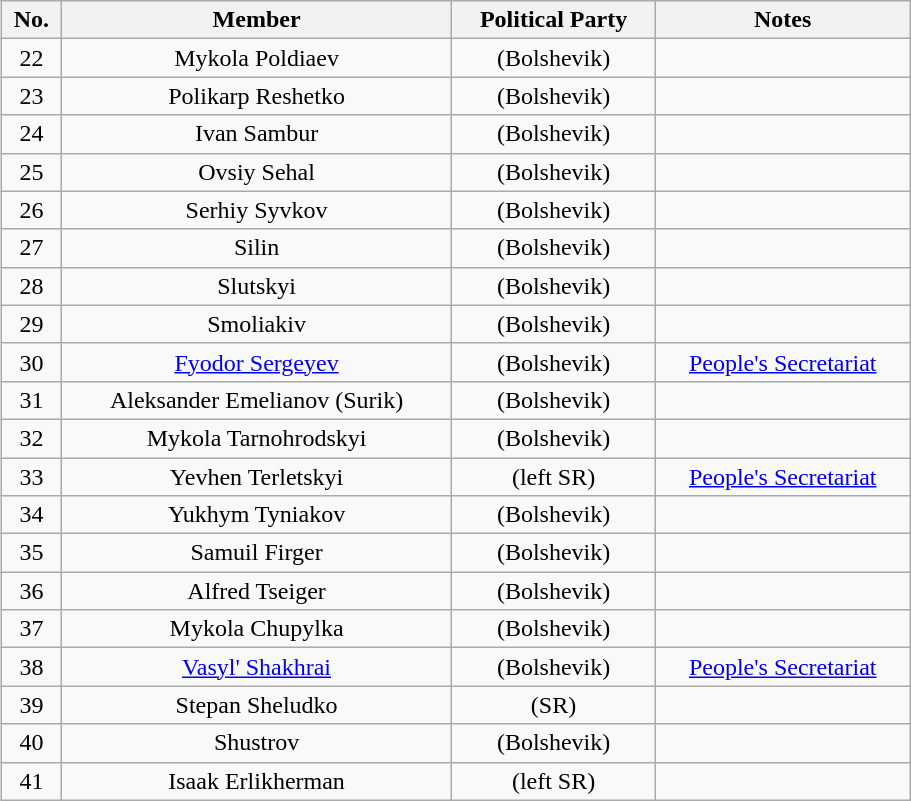<table class="wikitable" style="text-align:center;float:right;margin-left:1em;width:48%;">
<tr>
<th>No.</th>
<th>Member</th>
<th>Political Party</th>
<th>Notes</th>
</tr>
<tr>
<td>22</td>
<td>Mykola Poldiaev</td>
<td>(Bolshevik)</td>
<td></td>
</tr>
<tr>
<td>23</td>
<td>Polikarp Reshetko</td>
<td>(Bolshevik)</td>
<td></td>
</tr>
<tr>
<td>24</td>
<td>Ivan Sambur</td>
<td>(Bolshevik)</td>
<td></td>
</tr>
<tr>
<td>25</td>
<td>Ovsiy Sehal</td>
<td>(Bolshevik)</td>
<td></td>
</tr>
<tr>
<td>26</td>
<td>Serhiy Syvkov</td>
<td>(Bolshevik)</td>
<td></td>
</tr>
<tr>
<td>27</td>
<td>Silin</td>
<td>(Bolshevik)</td>
<td></td>
</tr>
<tr>
<td>28</td>
<td>Slutskyi</td>
<td>(Bolshevik)</td>
<td></td>
</tr>
<tr>
<td>29</td>
<td>Smoliakiv</td>
<td>(Bolshevik)</td>
<td></td>
</tr>
<tr>
<td>30</td>
<td><a href='#'>Fyodor Sergeyev</a></td>
<td>(Bolshevik)</td>
<td><a href='#'>People's Secretariat</a></td>
</tr>
<tr>
<td>31</td>
<td>Aleksander Emelianov (Surik)</td>
<td>(Bolshevik)</td>
<td></td>
</tr>
<tr>
<td>32</td>
<td>Mykola Tarnohrodskyi</td>
<td>(Bolshevik)</td>
<td></td>
</tr>
<tr>
<td>33</td>
<td>Yevhen Terletskyi</td>
<td>(left SR)</td>
<td><a href='#'>People's Secretariat</a></td>
</tr>
<tr>
<td>34</td>
<td>Yukhym Tyniakov</td>
<td>(Bolshevik)</td>
<td></td>
</tr>
<tr>
<td>35</td>
<td>Samuil Firger</td>
<td>(Bolshevik)</td>
<td></td>
</tr>
<tr>
<td>36</td>
<td>Alfred Tseiger</td>
<td>(Bolshevik)</td>
<td></td>
</tr>
<tr>
<td>37</td>
<td>Mykola Chupylka</td>
<td>(Bolshevik)</td>
<td></td>
</tr>
<tr>
<td>38</td>
<td><a href='#'>Vasyl' Shakhrai</a></td>
<td>(Bolshevik)</td>
<td><a href='#'>People's Secretariat</a></td>
</tr>
<tr>
<td>39</td>
<td>Stepan Sheludko</td>
<td>(SR)</td>
<td></td>
</tr>
<tr>
<td>40</td>
<td>Shustrov</td>
<td>(Bolshevik)</td>
<td></td>
</tr>
<tr>
<td>41</td>
<td>Isaak Erlikherman</td>
<td>(left SR)</td>
<td></td>
</tr>
</table>
